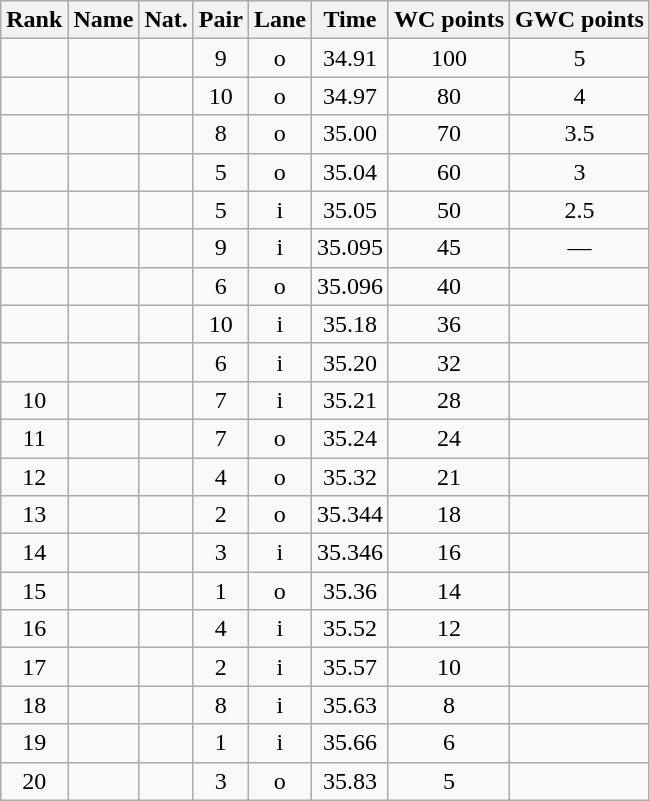<table class="wikitable sortable" style="text-align:center">
<tr>
<th>Rank</th>
<th>Name</th>
<th>Nat.</th>
<th>Pair</th>
<th>Lane</th>
<th>Time</th>
<th>WC points</th>
<th>GWC points</th>
</tr>
<tr>
<td></td>
<td align=left></td>
<td></td>
<td>9</td>
<td>o</td>
<td>34.91</td>
<td>100</td>
<td>5</td>
</tr>
<tr>
<td></td>
<td align=left></td>
<td></td>
<td>10</td>
<td>o</td>
<td>34.97</td>
<td>80</td>
<td>4</td>
</tr>
<tr>
<td></td>
<td align=left></td>
<td></td>
<td>8</td>
<td>o</td>
<td>35.00</td>
<td>70</td>
<td>3.5</td>
</tr>
<tr>
<td></td>
<td align=left></td>
<td></td>
<td>5</td>
<td>o</td>
<td>35.04</td>
<td>60</td>
<td>3</td>
</tr>
<tr>
<td></td>
<td align=left></td>
<td></td>
<td>5</td>
<td>i</td>
<td>35.05</td>
<td>50</td>
<td>2.5</td>
</tr>
<tr>
<td></td>
<td align=left></td>
<td></td>
<td>9</td>
<td>i</td>
<td>35.095</td>
<td>45</td>
<td>—</td>
</tr>
<tr>
<td></td>
<td align=left></td>
<td></td>
<td>6</td>
<td>o</td>
<td>35.096</td>
<td>40</td>
<td></td>
</tr>
<tr>
<td></td>
<td align=left></td>
<td></td>
<td>10</td>
<td>i</td>
<td>35.18</td>
<td>36</td>
<td></td>
</tr>
<tr>
<td></td>
<td align=left></td>
<td></td>
<td>6</td>
<td>i</td>
<td>35.20</td>
<td>32</td>
<td></td>
</tr>
<tr>
<td>10</td>
<td align=left></td>
<td></td>
<td>7</td>
<td>i</td>
<td>35.21</td>
<td>28</td>
<td></td>
</tr>
<tr>
<td>11</td>
<td align=left></td>
<td></td>
<td>7</td>
<td>o</td>
<td>35.24</td>
<td>24</td>
<td></td>
</tr>
<tr>
<td>12</td>
<td align=left></td>
<td></td>
<td>4</td>
<td>o</td>
<td>35.32</td>
<td>21</td>
<td></td>
</tr>
<tr>
<td>13</td>
<td align=left></td>
<td></td>
<td>2</td>
<td>o</td>
<td>35.344</td>
<td>18</td>
<td></td>
</tr>
<tr>
<td>14</td>
<td align=left></td>
<td></td>
<td>3</td>
<td>i</td>
<td>35.346</td>
<td>16</td>
<td></td>
</tr>
<tr>
<td>15</td>
<td align=left></td>
<td></td>
<td>1</td>
<td>o</td>
<td>35.36</td>
<td>14</td>
<td></td>
</tr>
<tr>
<td>16</td>
<td align=left></td>
<td></td>
<td>4</td>
<td>i</td>
<td>35.52</td>
<td>12</td>
<td></td>
</tr>
<tr>
<td>17</td>
<td align=left></td>
<td></td>
<td>2</td>
<td>i</td>
<td>35.57</td>
<td>10</td>
<td></td>
</tr>
<tr>
<td>18</td>
<td align=left></td>
<td></td>
<td>8</td>
<td>i</td>
<td>35.63</td>
<td>8</td>
<td></td>
</tr>
<tr>
<td>19</td>
<td align=left></td>
<td></td>
<td>1</td>
<td>i</td>
<td>35.66</td>
<td>6</td>
<td></td>
</tr>
<tr>
<td>20</td>
<td align=left></td>
<td></td>
<td>3</td>
<td>o</td>
<td>35.83</td>
<td>5</td>
<td></td>
</tr>
</table>
